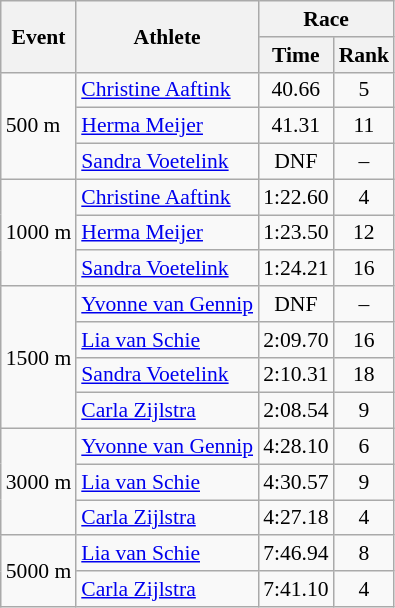<table class="wikitable" border="1" style="font-size:90%">
<tr>
<th rowspan=2>Event</th>
<th rowspan=2>Athlete</th>
<th colspan=2>Race</th>
</tr>
<tr>
<th>Time</th>
<th>Rank</th>
</tr>
<tr>
<td rowspan=3>500 m</td>
<td><a href='#'>Christine Aaftink</a></td>
<td align=center>40.66</td>
<td align=center>5</td>
</tr>
<tr>
<td><a href='#'>Herma Meijer</a></td>
<td align=center>41.31</td>
<td align=center>11</td>
</tr>
<tr>
<td><a href='#'>Sandra Voetelink</a></td>
<td align=center>DNF</td>
<td align=center>–</td>
</tr>
<tr>
<td rowspan=3>1000 m</td>
<td><a href='#'>Christine Aaftink</a></td>
<td align=center>1:22.60</td>
<td align=center>4</td>
</tr>
<tr>
<td><a href='#'>Herma Meijer</a></td>
<td align=center>1:23.50</td>
<td align=center>12</td>
</tr>
<tr>
<td><a href='#'>Sandra Voetelink</a></td>
<td align=center>1:24.21</td>
<td align=center>16</td>
</tr>
<tr>
<td rowspan=4>1500 m</td>
<td><a href='#'>Yvonne van Gennip</a></td>
<td align=center>DNF</td>
<td align=center>–</td>
</tr>
<tr>
<td><a href='#'>Lia van Schie</a></td>
<td align=center>2:09.70</td>
<td align=center>16</td>
</tr>
<tr>
<td><a href='#'>Sandra Voetelink</a></td>
<td align=center>2:10.31</td>
<td align=center>18</td>
</tr>
<tr>
<td><a href='#'>Carla Zijlstra</a></td>
<td align=center>2:08.54</td>
<td align=center>9</td>
</tr>
<tr>
<td rowspan=3>3000 m</td>
<td><a href='#'>Yvonne van Gennip</a></td>
<td align=center>4:28.10</td>
<td align=center>6</td>
</tr>
<tr>
<td><a href='#'>Lia van Schie</a></td>
<td align=center>4:30.57</td>
<td align=center>9</td>
</tr>
<tr>
<td><a href='#'>Carla Zijlstra</a></td>
<td align=center>4:27.18</td>
<td align=center>4</td>
</tr>
<tr>
<td rowspan=2>5000 m</td>
<td><a href='#'>Lia van Schie</a></td>
<td align=center>7:46.94</td>
<td align=center>8</td>
</tr>
<tr>
<td><a href='#'>Carla Zijlstra</a></td>
<td align=center>7:41.10</td>
<td align=center>4</td>
</tr>
</table>
